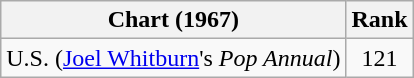<table class="wikitable">
<tr>
<th align="left">Chart (1967)</th>
<th style="text-align:center;">Rank</th>
</tr>
<tr>
<td>U.S. (<a href='#'>Joel Whitburn</a>'s <em>Pop Annual</em>)</td>
<td style="text-align:center;">121</td>
</tr>
</table>
